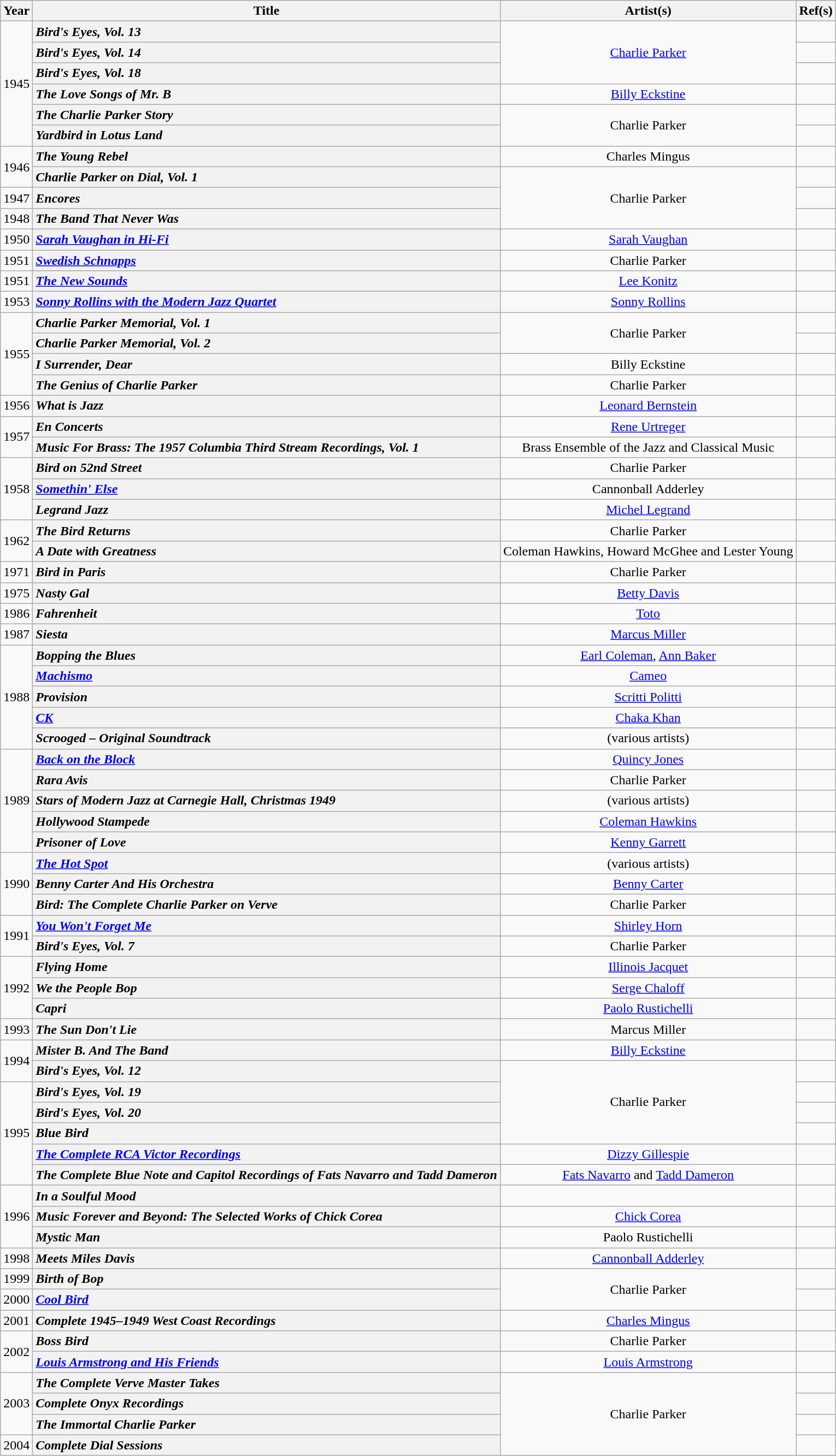<table class="wikitable plainrowheaders" style="text-align:center;">
<tr>
<th scope=col>Year</th>
<th scope=col>Title</th>
<th scope=col>Artist(s)</th>
<th scope=col>Ref(s)</th>
</tr>
<tr>
<td rowspan="6">1945</td>
<th scope=row style="text-align:left;"><em>Bird's Eyes, Vol. 13</em></th>
<td rowspan="3"><a href='#'>Charlie Parker</a></td>
<td></td>
</tr>
<tr>
<th scope=row style="text-align:left;"><em>Bird's Eyes, Vol. 14</em></th>
<td></td>
</tr>
<tr>
<th scope=row style="text-align:left;"><em>Bird's Eyes, Vol. 18</em></th>
<td></td>
</tr>
<tr>
<th scope=row style="text-align:left;"><em>The Love Songs of Mr. B</em></th>
<td><a href='#'>Billy Eckstine</a></td>
<td></td>
</tr>
<tr>
<th scope=row style="text-align:left;"><em>The Charlie Parker Story</em></th>
<td rowspan=2>Charlie Parker</td>
<td></td>
</tr>
<tr>
<th scope=row style="text-align:left;"><em>Yardbird in Lotus Land</em></th>
<td></td>
</tr>
<tr>
<td rowspan="2">1946</td>
<th scope=row style="text-align:left;"><em>The Young Rebel</em></th>
<td>Charles Mingus</td>
<td></td>
</tr>
<tr>
<th scope=row style="text-align:left;"><em>Charlie Parker on Dial, Vol. 1</em></th>
<td rowspan="3">Charlie Parker</td>
<td></td>
</tr>
<tr>
<td>1947</td>
<th scope=row style="text-align:left;"><em>Encores</em></th>
<td></td>
</tr>
<tr>
<td>1948</td>
<th scope=row style="text-align:left;"><em>The Band That Never Was</em></th>
<td></td>
</tr>
<tr>
<td>1950</td>
<th scope=row style="text-align:left;"><em><a href='#'>Sarah Vaughan in Hi-Fi</a></em></th>
<td><a href='#'>Sarah Vaughan</a></td>
<td></td>
</tr>
<tr>
<td>1951</td>
<th scope=row style="text-align:left;"><em><a href='#'>Swedish Schnapps</a></em></th>
<td>Charlie Parker</td>
<td></td>
</tr>
<tr>
<td>1951</td>
<th scope=row style="text-align:left;"><em><a href='#'>The New Sounds</a></em></th>
<td><a href='#'>Lee Konitz</a></td>
<td></td>
</tr>
<tr>
<td>1953</td>
<th scope=row style="text-align:left;"><em><a href='#'>Sonny Rollins with the Modern Jazz Quartet</a></em></th>
<td><a href='#'>Sonny Rollins</a></td>
<td></td>
</tr>
<tr>
<td rowspan="4">1955</td>
<th scope=row style="text-align:left;"><em>Charlie Parker Memorial, Vol. 1</em></th>
<td rowspan="2">Charlie Parker</td>
<td></td>
</tr>
<tr>
<th scope=row style="text-align:left;"><em>Charlie Parker Memorial, Vol. 2</em></th>
<td></td>
</tr>
<tr>
<th scope=row style="text-align:left;"><em>I Surrender, Dear</em></th>
<td>Billy Eckstine</td>
<td></td>
</tr>
<tr>
<th scope=row style="text-align:left;"><em>The Genius of Charlie Parker</em></th>
<td>Charlie Parker</td>
<td></td>
</tr>
<tr>
<td>1956</td>
<th scope=row style="text-align:left;"><em>What is Jazz</em></th>
<td><a href='#'>Leonard Bernstein</a></td>
<td></td>
</tr>
<tr>
<td rowspan="2">1957</td>
<th scope=row style="text-align:left;"><em>En Concerts</em></th>
<td><a href='#'>Rene Urtreger</a></td>
<td></td>
</tr>
<tr>
<th scope=row style="text-align:left;"><em>Music For Brass: The 1957 Columbia Third Stream Recordings, Vol. 1</em></th>
<td>Brass Ensemble of the Jazz and Classical Music</td>
<td></td>
</tr>
<tr>
<td rowspan="3">1958</td>
<th scope=row style="text-align:left;"><em>Bird on 52nd Street</em></th>
<td>Charlie Parker</td>
<td></td>
</tr>
<tr>
<th scope=row style="text-align:left;"><em><a href='#'>Somethin' Else</a></em></th>
<td>Cannonball Adderley</td>
<td></td>
</tr>
<tr>
<th scope=row style="text-align:left;"><em>Legrand Jazz</em></th>
<td><a href='#'>Michel Legrand</a></td>
<td></td>
</tr>
<tr>
<td rowspan="2">1962</td>
<th scope=row style="text-align:left;"><em>The Bird Returns</em></th>
<td>Charlie Parker</td>
<td></td>
</tr>
<tr>
<th scope=row style="text-align:left;"><em>A Date with Greatness</em></th>
<td>Coleman Hawkins, Howard McGhee and Lester Young</td>
<td></td>
</tr>
<tr>
<td>1971</td>
<th scope=row style="text-align:left;"><em>Bird in Paris</em></th>
<td>Charlie Parker</td>
<td></td>
</tr>
<tr>
<td>1975</td>
<th scope=row style="text-align:left;"><em>Nasty Gal</em></th>
<td><a href='#'>Betty Davis</a></td>
<td></td>
</tr>
<tr>
<td>1986</td>
<th scope=row style="text-align:left;"><em>Fahrenheit</em></th>
<td><a href='#'>Toto</a></td>
<td></td>
</tr>
<tr>
<td>1987</td>
<th scope=row style="text-align:left;"><em>Siesta</em></th>
<td><a href='#'>Marcus Miller</a></td>
<td></td>
</tr>
<tr>
<td rowspan="5">1988</td>
<th scope=row style="text-align:left;"><em>Bopping the Blues</em></th>
<td><a href='#'>Earl Coleman</a>, <a href='#'>Ann Baker</a></td>
<td></td>
</tr>
<tr>
<th scope=row style="text-align:left;"><em><a href='#'>Machismo</a></em></th>
<td><a href='#'>Cameo</a></td>
<td></td>
</tr>
<tr>
<th scope=row style="text-align:left;"><em>Provision</em></th>
<td><a href='#'>Scritti Politti</a></td>
<td></td>
</tr>
<tr>
<th scope=row style="text-align:left;"><em><a href='#'>CK</a></em></th>
<td><a href='#'>Chaka Khan</a></td>
<td></td>
</tr>
<tr>
<th scope=row style="text-align:left;"><em>Scrooged – Original Soundtrack</em></th>
<td>(various artists)</td>
<td></td>
</tr>
<tr>
<td rowspan="5">1989</td>
<th scope=row style="text-align:left;"><em><a href='#'>Back on the Block</a></em></th>
<td><a href='#'>Quincy Jones</a></td>
<td></td>
</tr>
<tr>
<th scope=row style="text-align:left;"><em>Rara Avis</em></th>
<td>Charlie Parker</td>
<td></td>
</tr>
<tr>
<th scope=row style="text-align:left;"><em>Stars of Modern Jazz at Carnegie Hall, Christmas 1949</em></th>
<td>(various artists)</td>
<td></td>
</tr>
<tr>
<th scope=row style="text-align:left;"><em>Hollywood Stampede</em></th>
<td><a href='#'>Coleman Hawkins</a></td>
<td></td>
</tr>
<tr>
<th scope=row style="text-align:left;"><em>Prisoner of Love</em></th>
<td><a href='#'>Kenny Garrett</a></td>
<td></td>
</tr>
<tr>
<td rowspan="3">1990</td>
<th scope=row style="text-align:left;"><em><a href='#'>The Hot Spot</a></em></th>
<td>(various artists)</td>
<td></td>
</tr>
<tr>
<th scope=row style="text-align:left;"><em>Benny Carter And His Orchestra</em></th>
<td><a href='#'>Benny Carter</a></td>
<td></td>
</tr>
<tr>
<th scope=row style="text-align:left;"><em>Bird: The Complete Charlie Parker on Verve</em></th>
<td>Charlie Parker</td>
<td></td>
</tr>
<tr>
<td rowspan="2">1991</td>
<th scope=row style="text-align:left;"><em><a href='#'>You Won't Forget Me</a></em></th>
<td><a href='#'>Shirley Horn</a></td>
<td></td>
</tr>
<tr>
<th scope=row style="text-align:left;"><em>Bird's Eyes, Vol. 7</em></th>
<td>Charlie Parker</td>
<td></td>
</tr>
<tr>
<td rowspan="3">1992</td>
<th scope=row style="text-align:left;"><em>Flying Home</em></th>
<td><a href='#'>Illinois Jacquet</a></td>
<td></td>
</tr>
<tr>
<th scope=row style="text-align:left;"><em>We the People Bop</em></th>
<td><a href='#'>Serge Chaloff</a></td>
<td></td>
</tr>
<tr>
<th scope=row style="text-align:left;"><em>Capri</em></th>
<td><a href='#'>Paolo Rustichelli</a></td>
<td></td>
</tr>
<tr>
<td>1993</td>
<th scope=row style="text-align:left;"><em>The Sun Don't Lie</em></th>
<td>Marcus Miller</td>
<td></td>
</tr>
<tr>
<td rowspan="2">1994</td>
<th scope=row style="text-align:left;"><em>Mister B. And The Band</em></th>
<td><a href='#'>Billy Eckstine</a></td>
<td></td>
</tr>
<tr>
<th scope=row style="text-align:left;"><em>Bird's Eyes, Vol. 12</em></th>
<td rowspan="4">Charlie Parker</td>
<td></td>
</tr>
<tr>
<td rowspan="5">1995</td>
<th scope=row style="text-align:left;"><em>Bird's Eyes, Vol. 19</em></th>
<td></td>
</tr>
<tr>
<th scope=row style="text-align:left;"><em>Bird's Eyes, Vol. 20</em></th>
<td></td>
</tr>
<tr>
<th scope=row style="text-align:left;"><em>Blue Bird</em></th>
<td></td>
</tr>
<tr>
<th scope=row style="text-align:left;"><em><a href='#'>The Complete RCA Victor Recordings</a></em></th>
<td><a href='#'>Dizzy Gillespie</a></td>
<td></td>
</tr>
<tr>
<th scope=row style="text-align:left;"><em>The Complete Blue Note and Capitol Recordings of Fats Navarro and Tadd Dameron</em></th>
<td><a href='#'>Fats Navarro</a> and <a href='#'>Tadd Dameron</a></td>
<td></td>
</tr>
<tr>
<td rowspan="3">1996</td>
<th scope=row style="text-align:left;"><em>In a Soulful Mood</em></th>
<td></td>
</tr>
<tr>
<th scope=row style="text-align:left;"><em>Music Forever and Beyond: The Selected Works of Chick Corea</em></th>
<td><a href='#'>Chick Corea</a></td>
<td></td>
</tr>
<tr>
<th scope=row style="text-align:left;"><em>Mystic Man</em></th>
<td>Paolo Rustichelli</td>
<td></td>
</tr>
<tr>
<td>1998</td>
<th scope=row style="text-align:left;"><em>Meets Miles Davis</em></th>
<td><a href='#'>Cannonball Adderley</a></td>
<td></td>
</tr>
<tr>
<td>1999</td>
<th scope=row style="text-align:left;"><em>Birth of Bop</em></th>
<td rowspan="2">Charlie Parker</td>
<td></td>
</tr>
<tr>
<td>2000</td>
<th scope=row style="text-align:left;"><em><a href='#'>Cool Bird</a></em></th>
<td></td>
</tr>
<tr>
<td>2001</td>
<th scope=row style="text-align:left;"><em>Complete 1945–1949 West Coast Recordings</em></th>
<td><a href='#'>Charles Mingus</a></td>
<td></td>
</tr>
<tr>
<td rowspan="2">2002</td>
<th scope=row style="text-align:left;"><em>Boss Bird</em></th>
<td>Charlie Parker</td>
<td></td>
</tr>
<tr>
<th scope=row style="text-align:left;"><em><a href='#'>Louis Armstrong and His Friends</a></em></th>
<td><a href='#'>Louis Armstrong</a></td>
<td></td>
</tr>
<tr>
<td rowspan="3">2003</td>
<th scope=row style="text-align:left;"><em>The Complete Verve Master Takes</em></th>
<td rowspan="4">Charlie Parker</td>
<td></td>
</tr>
<tr>
<th scope=row style="text-align:left;"><em>Complete Onyx Recordings</em></th>
<td></td>
</tr>
<tr>
<th scope=row style="text-align:left;"><em>The Immortal Charlie Parker</em></th>
<td></td>
</tr>
<tr>
<td>2004</td>
<th scope=row style="text-align:left;"><em>Complete Dial Sessions</em></th>
<td></td>
</tr>
</table>
